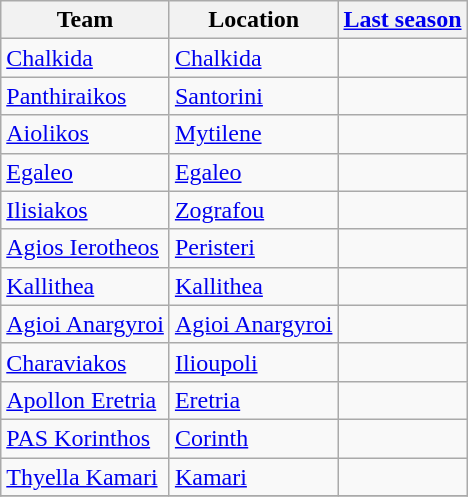<table class="wikitable sortable">
<tr>
<th>Team</th>
<th>Location</th>
<th><a href='#'>Last season</a></th>
</tr>
<tr>
<td><a href='#'>Chalkida</a></td>
<td><a href='#'>Chalkida</a></td>
<td></td>
</tr>
<tr>
<td><a href='#'>Panthiraikos</a></td>
<td><a href='#'>Santorini</a></td>
<td></td>
</tr>
<tr>
<td><a href='#'>Aiolikos</a></td>
<td><a href='#'>Mytilene</a></td>
<td></td>
</tr>
<tr>
<td><a href='#'>Egaleo</a></td>
<td><a href='#'>Egaleo</a></td>
<td></td>
</tr>
<tr>
<td><a href='#'>Ilisiakos</a></td>
<td><a href='#'>Zografou</a></td>
<td></td>
</tr>
<tr>
<td><a href='#'>Agios Ierotheos</a></td>
<td><a href='#'>Peristeri</a></td>
<td></td>
</tr>
<tr>
<td><a href='#'>Kallithea</a></td>
<td><a href='#'>Kallithea</a></td>
<td></td>
</tr>
<tr>
<td><a href='#'>Agioi Anargyroi</a></td>
<td><a href='#'>Agioi Anargyroi</a></td>
<td></td>
</tr>
<tr>
<td><a href='#'>Charaviakos</a></td>
<td><a href='#'>Ilioupoli</a></td>
<td></td>
</tr>
<tr>
<td><a href='#'>Apollon Eretria</a></td>
<td><a href='#'>Eretria</a></td>
<td></td>
</tr>
<tr>
<td><a href='#'>PAS Korinthos</a></td>
<td><a href='#'>Corinth</a></td>
<td></td>
</tr>
<tr>
<td><a href='#'>Thyella Kamari</a></td>
<td><a href='#'>Kamari</a></td>
<td></td>
</tr>
<tr>
</tr>
</table>
